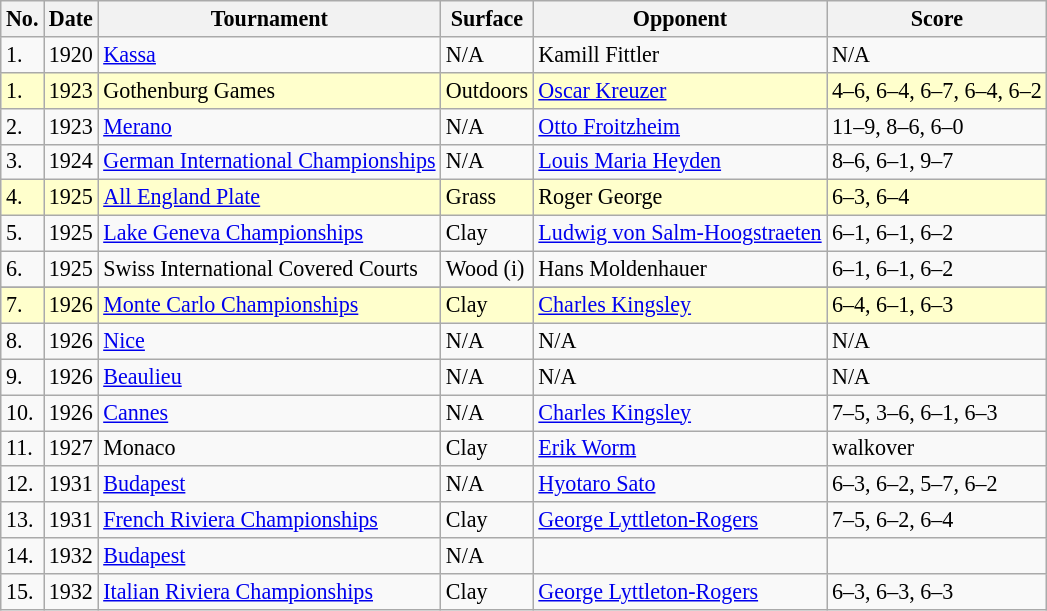<table class="wikitable" style="font-size:92%;">
<tr>
<th>No.</th>
<th>Date</th>
<th>Tournament</th>
<th>Surface</th>
<th>Opponent</th>
<th>Score</th>
</tr>
<tr>
<td>1.</td>
<td>1920</td>
<td><a href='#'>Kassa</a></td>
<td>N/A</td>
<td> Kamill Fittler</td>
<td>N/A</td>
</tr>
<tr style="background:#ffc;">
<td>1.</td>
<td>1923</td>
<td>Gothenburg Games</td>
<td>Outdoors</td>
<td> <a href='#'>Oscar Kreuzer</a></td>
<td>4–6, 6–4, 6–7, 6–4, 6–2</td>
</tr>
<tr>
<td>2.</td>
<td>1923</td>
<td><a href='#'>Merano</a></td>
<td>N/A</td>
<td> <a href='#'>Otto Froitzheim</a></td>
<td>11–9, 8–6, 6–0</td>
</tr>
<tr>
<td>3.</td>
<td>1924</td>
<td><a href='#'>German International Championships</a></td>
<td>N/A</td>
<td> <a href='#'>Louis Maria Heyden</a></td>
<td>8–6, 6–1, 9–7</td>
</tr>
<tr style="background:#ffc;">
<td>4.</td>
<td>1925</td>
<td><a href='#'>All England Plate</a></td>
<td>Grass</td>
<td> Roger George</td>
<td>6–3, 6–4</td>
</tr>
<tr>
<td>5.</td>
<td>1925</td>
<td><a href='#'>Lake Geneva Championships</a></td>
<td>Clay</td>
<td> <a href='#'>Ludwig von Salm-Hoogstraeten</a></td>
<td>6–1, 6–1, 6–2</td>
</tr>
<tr>
<td>6.</td>
<td>1925</td>
<td>Swiss International Covered Courts</td>
<td>Wood (i)</td>
<td> Hans Moldenhauer</td>
<td>6–1, 6–1, 6–2</td>
</tr>
<tr style="background:#ffc;">
</tr>
<tr style="background:#ffc;">
<td>7.</td>
<td>1926</td>
<td><a href='#'>Monte Carlo Championships</a></td>
<td>Clay</td>
<td> <a href='#'>Charles Kingsley</a></td>
<td>6–4, 6–1, 6–3</td>
</tr>
<tr>
<td>8.</td>
<td>1926</td>
<td><a href='#'>Nice</a></td>
<td>N/A</td>
<td>N/A</td>
<td>N/A</td>
</tr>
<tr>
<td>9.</td>
<td>1926</td>
<td><a href='#'>Beaulieu</a></td>
<td>N/A</td>
<td>N/A</td>
<td>N/A</td>
</tr>
<tr>
<td>10.</td>
<td>1926</td>
<td><a href='#'>Cannes</a></td>
<td>N/A</td>
<td> <a href='#'>Charles Kingsley</a></td>
<td>7–5, 3–6, 6–1, 6–3</td>
</tr>
<tr>
<td>11.</td>
<td>1927</td>
<td>Monaco</td>
<td>Clay</td>
<td> <a href='#'>Erik Worm</a></td>
<td>walkover</td>
</tr>
<tr>
<td>12.</td>
<td>1931</td>
<td><a href='#'>Budapest</a></td>
<td>N/A</td>
<td> <a href='#'>Hyotaro Sato</a></td>
<td>6–3, 6–2, 5–7, 6–2</td>
</tr>
<tr>
<td>13.</td>
<td>1931</td>
<td><a href='#'>French Riviera Championships</a></td>
<td>Clay</td>
<td> <a href='#'>George Lyttleton-Rogers</a></td>
<td>7–5, 6–2, 6–4</td>
</tr>
<tr>
<td>14.</td>
<td>1932</td>
<td><a href='#'>Budapest</a></td>
<td>N/A</td>
<td></td>
<td></td>
</tr>
<tr>
<td>15.</td>
<td>1932</td>
<td><a href='#'>Italian Riviera Championships</a></td>
<td>Clay</td>
<td> <a href='#'>George Lyttleton-Rogers</a></td>
<td>6–3, 6–3, 6–3</td>
</tr>
</table>
